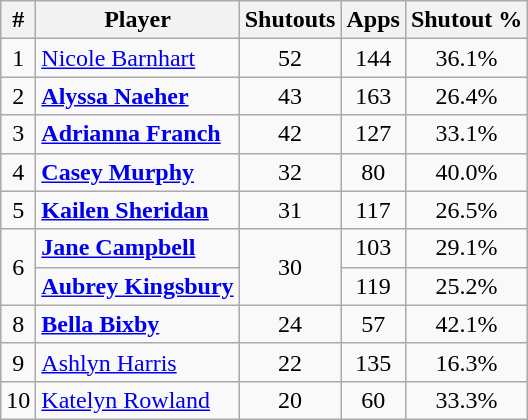<table class="wikitable sortable" style="text-align: center">
<tr>
<th scope=col>#</th>
<th scope=col class="unsortable">Player</th>
<th scope=col>Shutouts</th>
<th scope=col>Apps</th>
<th scope=col>Shutout %</th>
</tr>
<tr>
<td>1</td>
<td style="text-align:left;"> <a href='#'>Nicole Barnhart</a></td>
<td>52</td>
<td>144</td>
<td>36.1%</td>
</tr>
<tr>
<td>2</td>
<td style="text-align:left;"> <strong><a href='#'>Alyssa Naeher</a></strong></td>
<td>43</td>
<td>163</td>
<td>26.4%</td>
</tr>
<tr>
<td>3</td>
<td style="text-align:left;"> <strong><a href='#'>Adrianna Franch</a></strong></td>
<td>42</td>
<td>127</td>
<td>33.1%</td>
</tr>
<tr>
<td>4</td>
<td style="text-align:left;"> <strong><a href='#'>Casey Murphy</a></strong></td>
<td>32</td>
<td>80</td>
<td>40.0%</td>
</tr>
<tr>
<td>5</td>
<td style="text-align:left;"><strong> <a href='#'>Kailen Sheridan</a></strong></td>
<td>31</td>
<td>117</td>
<td>26.5%</td>
</tr>
<tr>
<td rowspan="2">6</td>
<td style="text-align:left;"> <strong><a href='#'>Jane Campbell</a></strong></td>
<td rowspan="2">30</td>
<td>103</td>
<td>29.1%</td>
</tr>
<tr>
<td style="text-align:left;"> <strong><a href='#'>Aubrey Kingsbury</a></strong></td>
<td>119</td>
<td>25.2%</td>
</tr>
<tr>
<td>8</td>
<td style="text-align:left;"><strong> <a href='#'>Bella Bixby</a></strong></td>
<td>24</td>
<td>57</td>
<td>42.1%</td>
</tr>
<tr>
<td>9</td>
<td style="text-align:left;"> <a href='#'>Ashlyn Harris</a></td>
<td>22</td>
<td>135</td>
<td>16.3%</td>
</tr>
<tr>
<td>10</td>
<td style="text-align:left;"> <a href='#'>Katelyn Rowland</a></td>
<td>20</td>
<td>60</td>
<td>33.3%</td>
</tr>
</table>
